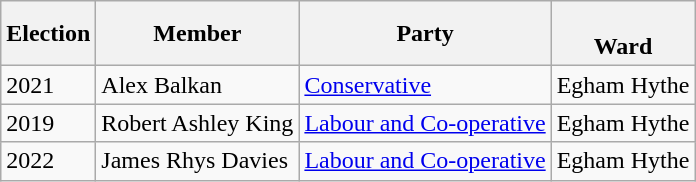<table class="wikitable">
<tr>
<th>Election</th>
<th>Member</th>
<th>Party</th>
<th><br>Ward</th>
</tr>
<tr>
<td>2021</td>
<td>Alex Balkan</td>
<td><a href='#'>Conservative</a></td>
<td>Egham Hythe</td>
</tr>
<tr>
<td>2019</td>
<td>Robert Ashley King</td>
<td><a href='#'>Labour and Co-operative</a></td>
<td>Egham Hythe</td>
</tr>
<tr>
<td>2022</td>
<td>James Rhys Davies</td>
<td><a href='#'>Labour and Co-operative</a></td>
<td>Egham Hythe</td>
</tr>
</table>
